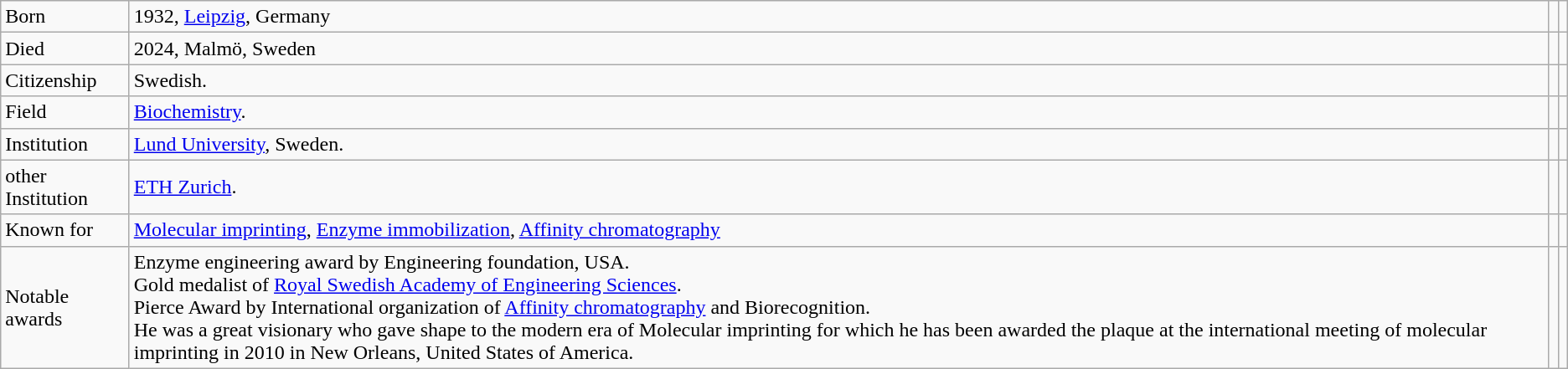<table class="wikitable sortable">
<tr>
<td>Born</td>
<td>1932, <a href='#'>Leipzig</a>, Germany</td>
<td></td>
<td></td>
</tr>
<tr>
<td>Died</td>
<td>2024, Malmö, Sweden</td>
<td></td>
<td></td>
</tr>
<tr>
<td>Citizenship</td>
<td>Swedish.</td>
<td></td>
<td></td>
</tr>
<tr>
<td>Field</td>
<td><a href='#'>Biochemistry</a>.</td>
<td></td>
<td></td>
</tr>
<tr>
<td>Institution</td>
<td><a href='#'>Lund University</a>, Sweden.</td>
<td></td>
<td></td>
</tr>
<tr>
<td>other Institution</td>
<td><a href='#'>ETH Zurich</a>.</td>
<td></td>
<td></td>
</tr>
<tr>
<td>Known for</td>
<td><a href='#'>Molecular imprinting</a>, <a href='#'>Enzyme immobilization</a>, <a href='#'>Affinity chromatography</a></td>
<td></td>
<td></td>
</tr>
<tr>
<td>Notable awards</td>
<td>Enzyme engineering award by Engineering foundation, USA.<br>Gold medalist of <a href='#'>Royal Swedish Academy of Engineering Sciences</a>.<br>Pierce Award by International organization of <a href='#'>Affinity chromatography</a> and Biorecognition.<br>He was a great visionary who gave shape to the modern era of Molecular imprinting for which he has been awarded the plaque at the international meeting of molecular imprinting in 2010 in New Orleans, United States of America.</td>
<td></td>
<td></td>
</tr>
</table>
